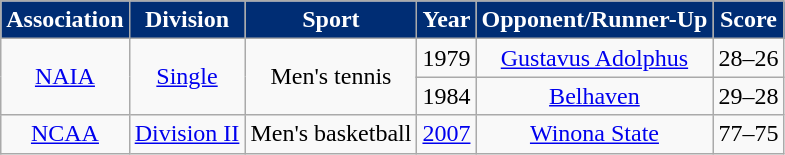<table class="wikitable" style="text-align:center">
<tr>
<th style="background:#002D74; color:#ffffff;">Association</th>
<th style="background:#002D74; color:#ffffff;">Division</th>
<th style="background:#002D74; color:#ffffff;">Sport</th>
<th style="background:#002D74; color:#ffffff;">Year</th>
<th style="background:#002D74; color:#ffffff;">Opponent/Runner-Up</th>
<th style="background:#002D74; color:#ffffff;">Score</th>
</tr>
<tr align="center">
<td rowspan="2"><a href='#'>NAIA</a></td>
<td rowspan="2"><a href='#'>Single</a></td>
<td rowspan="2">Men's tennis</td>
<td>1979</td>
<td><a href='#'>Gustavus Adolphus</a></td>
<td>28–26</td>
</tr>
<tr align="center">
<td>1984</td>
<td><a href='#'>Belhaven</a></td>
<td>29–28</td>
</tr>
<tr align="center">
<td><a href='#'>NCAA</a></td>
<td><a href='#'>Division II</a></td>
<td>Men's basketball</td>
<td><a href='#'>2007</a></td>
<td><a href='#'>Winona State</a></td>
<td>77–75</td>
</tr>
</table>
